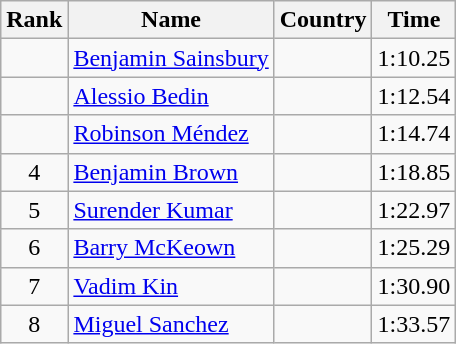<table class="wikitable" style="text-align:center">
<tr>
<th>Rank</th>
<th>Name</th>
<th>Country</th>
<th>Time</th>
</tr>
<tr>
<td></td>
<td align="left"><a href='#'>Benjamin Sainsbury</a></td>
<td align="left"></td>
<td>1:10.25</td>
</tr>
<tr>
<td></td>
<td align="left"><a href='#'>Alessio Bedin</a></td>
<td align="left"></td>
<td>1:12.54</td>
</tr>
<tr>
<td></td>
<td align="left"><a href='#'>Robinson Méndez</a></td>
<td align="left"></td>
<td>1:14.74</td>
</tr>
<tr>
<td>4</td>
<td align="left"><a href='#'>Benjamin Brown</a></td>
<td align="left"></td>
<td>1:18.85</td>
</tr>
<tr>
<td>5</td>
<td align="left"><a href='#'>Surender Kumar</a></td>
<td align="left"></td>
<td>1:22.97</td>
</tr>
<tr>
<td>6</td>
<td align="left"><a href='#'>Barry McKeown</a></td>
<td align="left"></td>
<td>1:25.29</td>
</tr>
<tr>
<td>7</td>
<td align="left"><a href='#'>Vadim Kin</a></td>
<td align="left"></td>
<td>1:30.90</td>
</tr>
<tr>
<td>8</td>
<td align="left"><a href='#'>Miguel Sanchez</a></td>
<td align="left"></td>
<td>1:33.57</td>
</tr>
</table>
